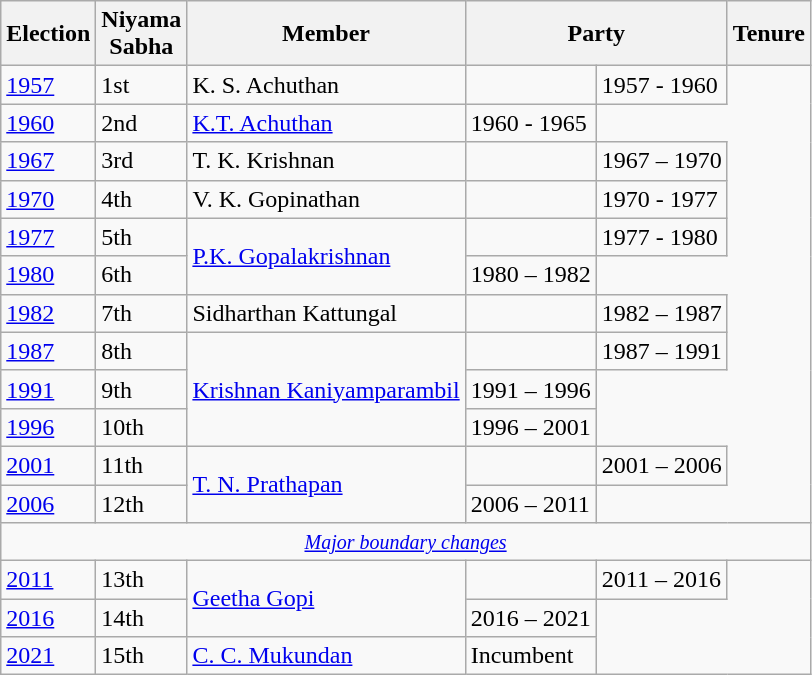<table class="wikitable sortable">
<tr>
<th>Election</th>
<th>Niyama<br>Sabha</th>
<th>Member</th>
<th colspan="2">Party</th>
<th>Tenure</th>
</tr>
<tr>
<td><a href='#'>1957</a></td>
<td>1st</td>
<td>K. S. Achuthan</td>
<td></td>
<td>1957 - 1960</td>
</tr>
<tr>
<td><a href='#'>1960</a></td>
<td>2nd</td>
<td><a href='#'>K.T. Achuthan</a></td>
<td>1960 - 1965</td>
</tr>
<tr>
<td><a href='#'>1967</a></td>
<td>3rd</td>
<td>T. K. Krishnan</td>
<td></td>
<td>1967 – 1970</td>
</tr>
<tr>
<td><a href='#'>1970</a></td>
<td>4th</td>
<td>V. K. Gopinathan</td>
<td></td>
<td>1970 - 1977</td>
</tr>
<tr>
<td><a href='#'>1977</a></td>
<td>5th</td>
<td rowspan="2"><a href='#'>P.K. Gopalakrishnan</a></td>
<td></td>
<td>1977 - 1980</td>
</tr>
<tr>
<td><a href='#'>1980</a></td>
<td>6th</td>
<td>1980 – 1982</td>
</tr>
<tr>
<td><a href='#'>1982</a></td>
<td>7th</td>
<td>Sidharthan Kattungal</td>
<td></td>
<td>1982 – 1987</td>
</tr>
<tr>
<td><a href='#'>1987</a></td>
<td>8th</td>
<td rowspan="3"><a href='#'>Krishnan Kaniyamparambil</a></td>
<td></td>
<td>1987 – 1991</td>
</tr>
<tr>
<td><a href='#'>1991</a></td>
<td>9th</td>
<td>1991 – 1996</td>
</tr>
<tr>
<td><a href='#'>1996</a></td>
<td>10th</td>
<td>1996 – 2001</td>
</tr>
<tr>
<td><a href='#'>2001</a></td>
<td>11th</td>
<td rowspan="2"><a href='#'>T. N. Prathapan</a></td>
<td></td>
<td>2001 – 2006</td>
</tr>
<tr>
<td><a href='#'>2006</a></td>
<td>12th</td>
<td>2006 – 2011</td>
</tr>
<tr>
<td colspan=6 align=center><small><a href='#'><em>Major boundary changes</em></a></small></td>
</tr>
<tr>
<td><a href='#'>2011</a></td>
<td>13th</td>
<td rowspan="2"><a href='#'>Geetha Gopi</a></td>
<td></td>
<td>2011 – 2016</td>
</tr>
<tr>
<td><a href='#'>2016</a></td>
<td>14th</td>
<td>2016 – 2021</td>
</tr>
<tr>
<td><a href='#'>2021</a></td>
<td>15th</td>
<td><a href='#'>C. C. Mukundan</a></td>
<td>Incumbent</td>
</tr>
</table>
